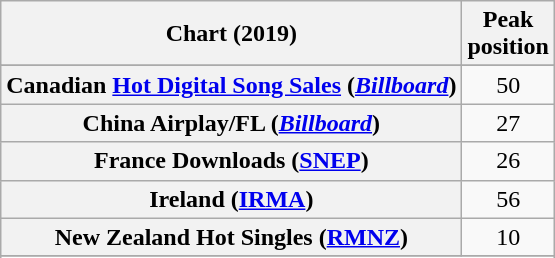<table class="wikitable sortable plainrowheaders" style="text-align:center">
<tr>
<th scope="col">Chart (2019)</th>
<th scope="col">Peak<br>position</th>
</tr>
<tr>
</tr>
<tr>
</tr>
<tr>
<th scope="row">Canadian <a href='#'>Hot Digital Song Sales</a> (<a href='#'><em>Billboard</em></a>)</th>
<td>50</td>
</tr>
<tr>
<th scope="row">China Airplay/FL (<em><a href='#'>Billboard</a></em>)</th>
<td>27</td>
</tr>
<tr>
<th scope="row">France Downloads (<a href='#'>SNEP</a>)</th>
<td>26</td>
</tr>
<tr>
<th scope="row">Ireland (<a href='#'>IRMA</a>)</th>
<td>56</td>
</tr>
<tr>
<th scope="row">New Zealand Hot Singles (<a href='#'>RMNZ</a>)</th>
<td>10</td>
</tr>
<tr>
</tr>
<tr>
</tr>
</table>
